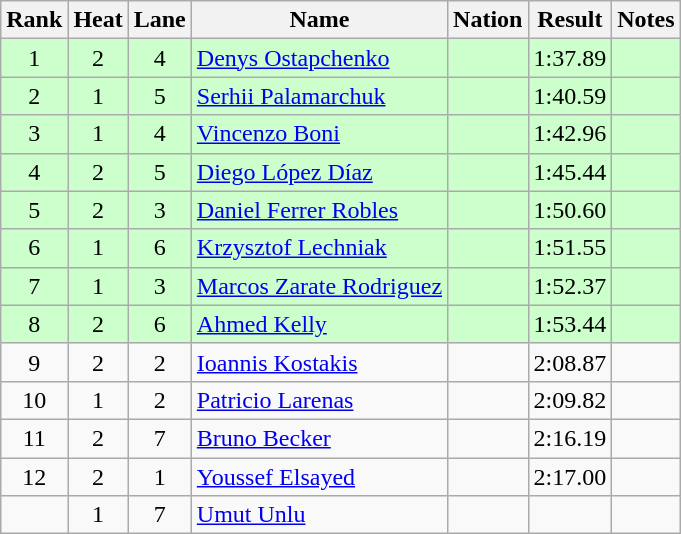<table class="wikitable sortable" style="text-align:center">
<tr>
<th>Rank</th>
<th>Heat</th>
<th>Lane</th>
<th>Name</th>
<th>Nation</th>
<th>Result</th>
<th>Notes</th>
</tr>
<tr bgcolor=ccffcc>
<td>1</td>
<td>2</td>
<td>4</td>
<td align="left"><a href='#'>Denys Ostapchenko</a></td>
<td align="left"></td>
<td>1:37.89</td>
<td></td>
</tr>
<tr bgcolor=ccffcc>
<td>2</td>
<td>1</td>
<td>5</td>
<td align="left"><a href='#'>Serhii Palamarchuk</a></td>
<td align="left"></td>
<td>1:40.59</td>
<td></td>
</tr>
<tr bgcolor=ccffcc>
<td>3</td>
<td>1</td>
<td>4</td>
<td align="left"><a href='#'>Vincenzo Boni</a></td>
<td align="left"></td>
<td>1:42.96</td>
<td></td>
</tr>
<tr bgcolor=ccffcc>
<td>4</td>
<td>2</td>
<td>5</td>
<td align="left"><a href='#'>Diego López Díaz</a></td>
<td align="left"></td>
<td>1:45.44</td>
<td></td>
</tr>
<tr bgcolor=ccffcc>
<td>5</td>
<td>2</td>
<td>3</td>
<td align="left"><a href='#'>Daniel Ferrer Robles</a></td>
<td align="left"></td>
<td>1:50.60</td>
<td></td>
</tr>
<tr bgcolor=ccffcc>
<td>6</td>
<td>1</td>
<td>6</td>
<td align="left"><a href='#'>Krzysztof Lechniak</a></td>
<td align="left"></td>
<td>1:51.55</td>
<td></td>
</tr>
<tr bgcolor=ccffcc>
<td>7</td>
<td>1</td>
<td>3</td>
<td align="left"><a href='#'>Marcos Zarate Rodriguez</a></td>
<td align="left"></td>
<td>1:52.37</td>
<td></td>
</tr>
<tr bgcolor=ccffcc>
<td>8</td>
<td>2</td>
<td>6</td>
<td align="left"><a href='#'>Ahmed Kelly</a></td>
<td align="left"></td>
<td>1:53.44</td>
<td></td>
</tr>
<tr>
<td>9</td>
<td>2</td>
<td>2</td>
<td align="left"><a href='#'>Ioannis Kostakis</a></td>
<td align="left"></td>
<td>2:08.87</td>
<td></td>
</tr>
<tr>
<td>10</td>
<td>1</td>
<td>2</td>
<td align="left"><a href='#'>Patricio Larenas</a></td>
<td align="left"></td>
<td>2:09.82</td>
<td></td>
</tr>
<tr>
<td>11</td>
<td>2</td>
<td>7</td>
<td align="left"><a href='#'>Bruno Becker</a></td>
<td align="left"></td>
<td>2:16.19</td>
<td></td>
</tr>
<tr>
<td>12</td>
<td>2</td>
<td>1</td>
<td align="left"><a href='#'>Youssef Elsayed</a></td>
<td align="left"></td>
<td>2:17.00</td>
<td></td>
</tr>
<tr>
<td></td>
<td>1</td>
<td>7</td>
<td align="left"><a href='#'>Umut Unlu</a></td>
<td align="left"></td>
<td></td>
<td></td>
</tr>
</table>
